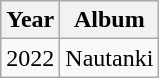<table class="wikitable">
<tr>
<th>Year</th>
<th>Album</th>
</tr>
<tr>
<td>2022</td>
<td>Nautanki</td>
</tr>
</table>
